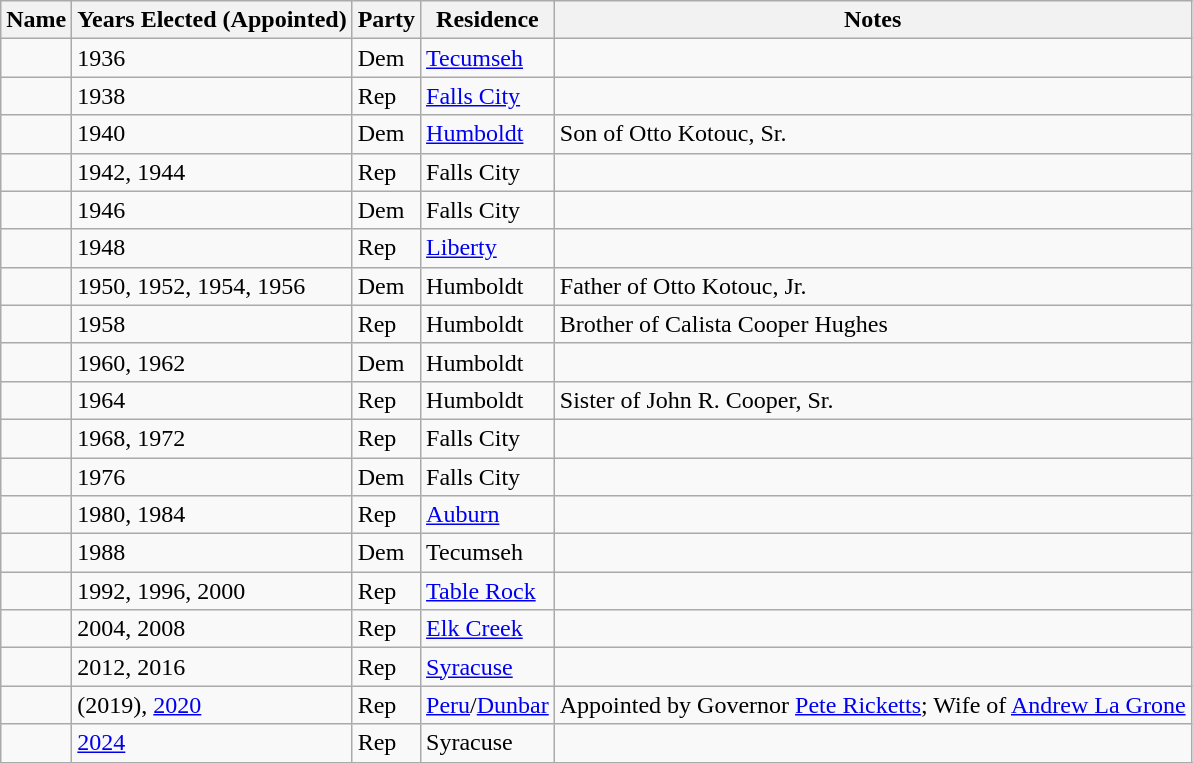<table class="wikitable sortable">
<tr>
<th>Name</th>
<th>Years Elected (Appointed)</th>
<th>Party</th>
<th>Residence</th>
<th>Notes</th>
</tr>
<tr>
<td></td>
<td>1936</td>
<td>Dem</td>
<td><a href='#'>Tecumseh</a></td>
<td></td>
</tr>
<tr>
<td></td>
<td>1938</td>
<td>Rep</td>
<td><a href='#'>Falls City</a></td>
<td></td>
</tr>
<tr>
<td></td>
<td>1940</td>
<td>Dem</td>
<td><a href='#'>Humboldt</a></td>
<td>Son of Otto Kotouc, Sr.</td>
</tr>
<tr>
<td></td>
<td>1942, 1944</td>
<td>Rep</td>
<td>Falls City</td>
<td></td>
</tr>
<tr>
<td></td>
<td>1946</td>
<td>Dem</td>
<td>Falls City</td>
<td></td>
</tr>
<tr>
<td></td>
<td>1948</td>
<td>Rep</td>
<td><a href='#'>Liberty</a></td>
<td></td>
</tr>
<tr>
<td></td>
<td>1950, 1952, 1954, 1956</td>
<td>Dem</td>
<td>Humboldt</td>
<td>Father of Otto Kotouc, Jr.</td>
</tr>
<tr>
<td></td>
<td>1958</td>
<td>Rep</td>
<td>Humboldt</td>
<td>Brother of Calista Cooper Hughes</td>
</tr>
<tr>
<td></td>
<td>1960, 1962</td>
<td>Dem</td>
<td>Humboldt</td>
<td></td>
</tr>
<tr>
<td></td>
<td>1964</td>
<td>Rep</td>
<td>Humboldt</td>
<td>Sister of John R. Cooper, Sr.</td>
</tr>
<tr>
<td></td>
<td>1968, 1972</td>
<td>Rep</td>
<td>Falls City</td>
<td></td>
</tr>
<tr>
<td></td>
<td>1976</td>
<td>Dem</td>
<td>Falls City</td>
<td></td>
</tr>
<tr>
<td></td>
<td>1980, 1984</td>
<td>Rep</td>
<td><a href='#'>Auburn</a></td>
<td></td>
</tr>
<tr>
<td></td>
<td>1988</td>
<td>Dem</td>
<td>Tecumseh</td>
<td></td>
</tr>
<tr>
<td></td>
<td>1992, 1996, 2000</td>
<td>Rep</td>
<td><a href='#'>Table Rock</a></td>
<td></td>
</tr>
<tr>
<td></td>
<td>2004, 2008</td>
<td>Rep</td>
<td><a href='#'>Elk Creek</a></td>
<td></td>
</tr>
<tr>
<td></td>
<td>2012, 2016</td>
<td>Rep</td>
<td><a href='#'>Syracuse</a></td>
<td></td>
</tr>
<tr>
<td></td>
<td>(2019), <a href='#'>2020</a></td>
<td>Rep</td>
<td><a href='#'>Peru</a>/<a href='#'>Dunbar</a></td>
<td>Appointed by Governor <a href='#'>Pete Ricketts</a>; Wife of <a href='#'>Andrew La Grone</a></td>
</tr>
<tr>
<td></td>
<td><a href='#'>2024</a></td>
<td>Rep</td>
<td>Syracuse</td>
<td></td>
</tr>
<tr>
</tr>
</table>
